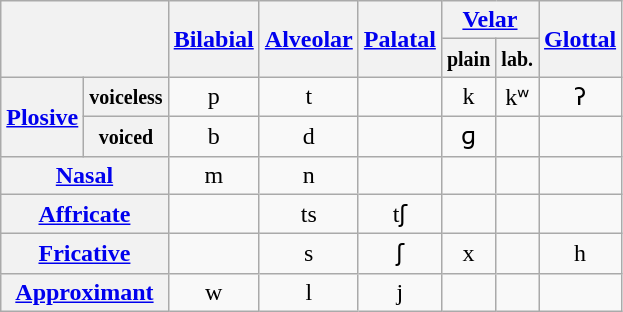<table class="wikitable" style=text-align:center>
<tr>
<th colspan="2" rowspan="2"></th>
<th rowspan="2"><a href='#'>Bilabial</a></th>
<th rowspan="2"><a href='#'>Alveolar</a></th>
<th rowspan="2"><a href='#'>Palatal</a></th>
<th colspan="2"><a href='#'>Velar</a></th>
<th rowspan="2"><a href='#'>Glottal</a></th>
</tr>
<tr>
<th><small>plain</small></th>
<th><small>lab.</small></th>
</tr>
<tr>
<th rowspan="2"><a href='#'>Plosive</a></th>
<th><small>voiceless</small></th>
<td>p</td>
<td>t</td>
<td></td>
<td>k</td>
<td>kʷ</td>
<td>ʔ</td>
</tr>
<tr>
<th><small>voiced</small></th>
<td>b</td>
<td>d</td>
<td></td>
<td>ɡ</td>
<td></td>
<td></td>
</tr>
<tr>
<th colspan="2"><a href='#'>Nasal</a></th>
<td width="20px" style="border-right: 0;">m</td>
<td width="20px" style="border-right: 0;">n</td>
<td></td>
<td width="20px" style="border-right: 0;"></td>
<td></td>
<td></td>
</tr>
<tr>
<th colspan="2"><a href='#'>Affricate</a></th>
<td></td>
<td>ts</td>
<td>tʃ</td>
<td></td>
<td></td>
<td></td>
</tr>
<tr>
<th colspan="2"><a href='#'>Fricative</a></th>
<td style="border-right: 0;"></td>
<td style="border-right: 0;">s</td>
<td>ʃ</td>
<td style="border-right: 0;">x</td>
<td></td>
<td>h</td>
</tr>
<tr>
<th colspan="2"><a href='#'>Approximant</a></th>
<td>w</td>
<td style="border-right: 0;">l</td>
<td>j</td>
<td></td>
<td></td>
<td></td>
</tr>
</table>
